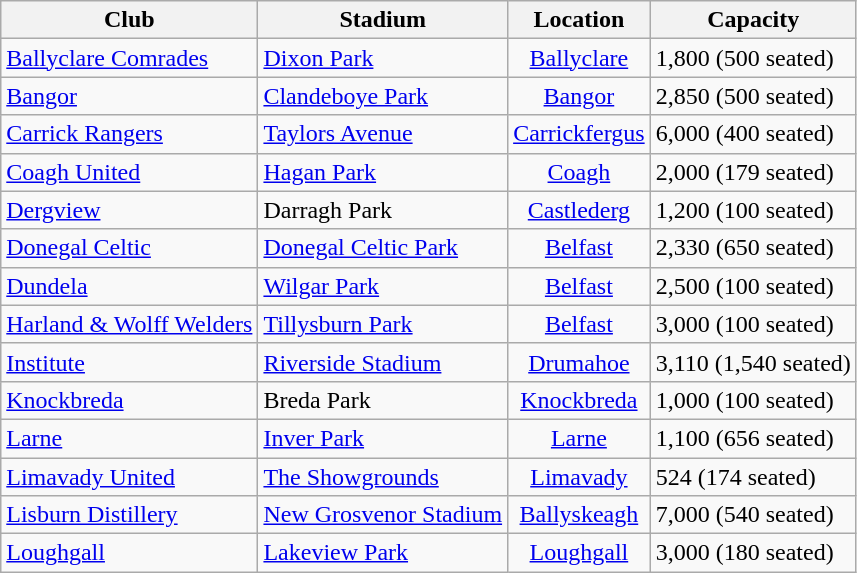<table class="wikitable sortable">
<tr>
<th>Club</th>
<th>Stadium</th>
<th>Location</th>
<th>Capacity</th>
</tr>
<tr>
<td><a href='#'>Ballyclare Comrades</a></td>
<td><a href='#'>Dixon Park</a></td>
<td style="text-align:center;"><a href='#'>Ballyclare</a></td>
<td>1,800 (500 seated)</td>
</tr>
<tr>
<td><a href='#'>Bangor</a></td>
<td><a href='#'>Clandeboye Park</a></td>
<td style="text-align:center;"><a href='#'>Bangor</a></td>
<td>2,850 (500 seated)</td>
</tr>
<tr>
<td><a href='#'>Carrick Rangers</a></td>
<td><a href='#'>Taylors Avenue</a></td>
<td style="text-align:center;"><a href='#'>Carrickfergus</a></td>
<td>6,000 (400 seated)</td>
</tr>
<tr>
<td><a href='#'>Coagh United</a></td>
<td><a href='#'>Hagan Park</a></td>
<td style="text-align:center;"><a href='#'>Coagh</a></td>
<td>2,000 (179 seated)</td>
</tr>
<tr>
<td><a href='#'>Dergview</a></td>
<td>Darragh Park</td>
<td style="text-align:center;"><a href='#'>Castlederg</a></td>
<td>1,200 (100 seated)</td>
</tr>
<tr>
<td><a href='#'>Donegal Celtic</a></td>
<td><a href='#'>Donegal Celtic Park</a></td>
<td style="text-align:center;"><a href='#'>Belfast</a></td>
<td>2,330 (650 seated)</td>
</tr>
<tr>
<td><a href='#'>Dundela</a></td>
<td><a href='#'>Wilgar Park</a></td>
<td style="text-align:center;"><a href='#'>Belfast</a></td>
<td>2,500 (100 seated)</td>
</tr>
<tr>
<td><a href='#'>Harland & Wolff Welders</a></td>
<td><a href='#'>Tillysburn Park</a></td>
<td style="text-align:center;"><a href='#'>Belfast</a></td>
<td>3,000 (100 seated)</td>
</tr>
<tr>
<td><a href='#'>Institute</a></td>
<td><a href='#'>Riverside Stadium</a></td>
<td style="text-align:center;"><a href='#'>Drumahoe</a></td>
<td>3,110 (1,540 seated)</td>
</tr>
<tr>
<td><a href='#'>Knockbreda</a></td>
<td>Breda Park</td>
<td style="text-align:center;"><a href='#'>Knockbreda</a></td>
<td>1,000 (100 seated)</td>
</tr>
<tr>
<td><a href='#'>Larne</a></td>
<td><a href='#'>Inver Park</a></td>
<td style="text-align:center;"><a href='#'>Larne</a></td>
<td>1,100 (656 seated)</td>
</tr>
<tr>
<td><a href='#'>Limavady United</a></td>
<td><a href='#'>The Showgrounds</a></td>
<td style="text-align:center;"><a href='#'>Limavady</a></td>
<td>524 (174 seated)</td>
</tr>
<tr>
<td><a href='#'>Lisburn Distillery</a></td>
<td><a href='#'>New Grosvenor Stadium</a></td>
<td style="text-align:center;"><a href='#'>Ballyskeagh</a></td>
<td>7,000 (540 seated)</td>
</tr>
<tr>
<td><a href='#'>Loughgall</a></td>
<td><a href='#'>Lakeview Park</a></td>
<td style="text-align:center;"><a href='#'>Loughgall</a></td>
<td>3,000 (180 seated)</td>
</tr>
</table>
